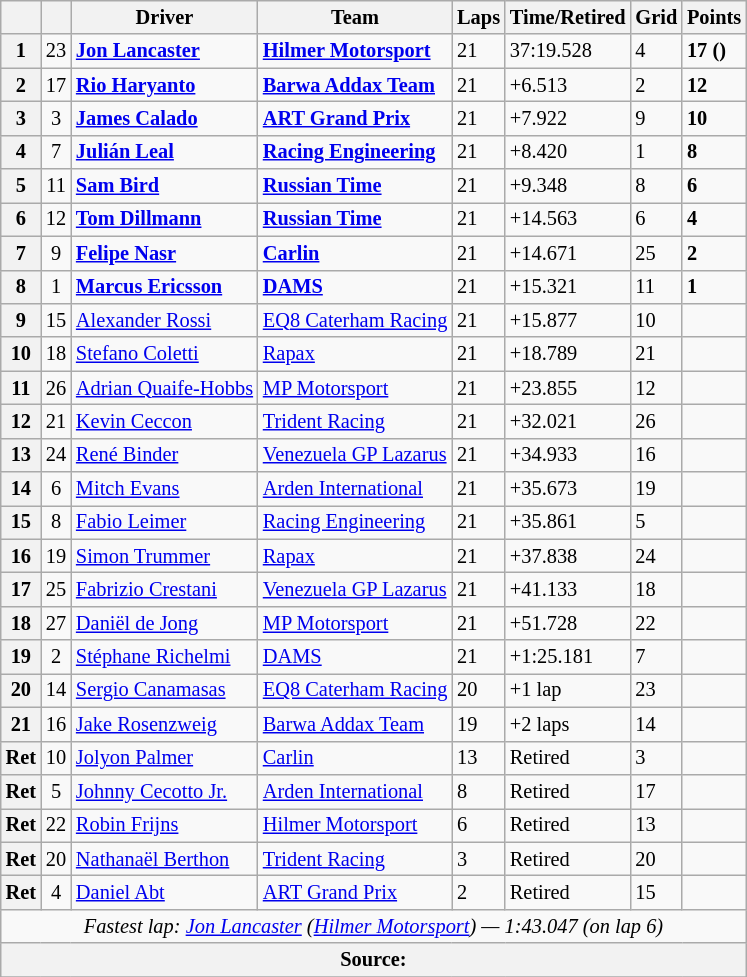<table class="wikitable" style="font-size:85%">
<tr>
<th></th>
<th></th>
<th>Driver</th>
<th>Team</th>
<th>Laps</th>
<th>Time/Retired</th>
<th>Grid</th>
<th>Points</th>
</tr>
<tr>
<th>1</th>
<td align="center">23</td>
<td> <strong><a href='#'>Jon Lancaster</a></strong></td>
<td><strong><a href='#'>Hilmer Motorsport</a></strong></td>
<td>21</td>
<td>37:19.528</td>
<td>4</td>
<td><strong>17 ()</strong></td>
</tr>
<tr>
<th>2</th>
<td align="center">17</td>
<td> <strong><a href='#'>Rio Haryanto</a></strong></td>
<td><strong><a href='#'>Barwa Addax Team</a></strong></td>
<td>21</td>
<td>+6.513</td>
<td>2</td>
<td><strong>12</strong></td>
</tr>
<tr>
<th>3</th>
<td align="center">3</td>
<td> <strong><a href='#'>James Calado</a></strong></td>
<td><strong><a href='#'>ART Grand Prix</a></strong></td>
<td>21</td>
<td>+7.922</td>
<td>9</td>
<td><strong>10</strong></td>
</tr>
<tr>
<th>4</th>
<td align="center">7</td>
<td> <strong><a href='#'>Julián Leal</a></strong></td>
<td><strong><a href='#'>Racing Engineering</a></strong></td>
<td>21</td>
<td>+8.420</td>
<td>1</td>
<td><strong>8</strong></td>
</tr>
<tr>
<th>5</th>
<td align="center">11</td>
<td> <strong><a href='#'>Sam Bird</a></strong></td>
<td><strong><a href='#'>Russian Time</a></strong></td>
<td>21</td>
<td>+9.348</td>
<td>8</td>
<td><strong>6</strong></td>
</tr>
<tr>
<th>6</th>
<td align="center">12</td>
<td> <strong><a href='#'>Tom Dillmann</a></strong></td>
<td><strong><a href='#'>Russian Time</a></strong></td>
<td>21</td>
<td>+14.563</td>
<td>6</td>
<td><strong>4</strong></td>
</tr>
<tr>
<th>7</th>
<td align="center">9</td>
<td> <strong><a href='#'>Felipe Nasr</a></strong></td>
<td><strong><a href='#'>Carlin</a></strong></td>
<td>21</td>
<td>+14.671</td>
<td>25</td>
<td><strong>2</strong></td>
</tr>
<tr>
<th>8</th>
<td align="center">1</td>
<td> <strong><a href='#'>Marcus Ericsson</a></strong></td>
<td><strong><a href='#'>DAMS</a></strong></td>
<td>21</td>
<td>+15.321</td>
<td>11</td>
<td><strong>1</strong></td>
</tr>
<tr>
<th>9</th>
<td align="center">15</td>
<td> <a href='#'>Alexander Rossi</a></td>
<td><a href='#'>EQ8 Caterham Racing</a></td>
<td>21</td>
<td>+15.877</td>
<td>10</td>
<td></td>
</tr>
<tr>
<th>10</th>
<td align="center">18</td>
<td> <a href='#'>Stefano Coletti</a></td>
<td><a href='#'>Rapax</a></td>
<td>21</td>
<td>+18.789</td>
<td>21</td>
<td></td>
</tr>
<tr>
<th>11</th>
<td align="center">26</td>
<td> <a href='#'>Adrian Quaife-Hobbs</a></td>
<td><a href='#'>MP Motorsport</a></td>
<td>21</td>
<td>+23.855</td>
<td>12</td>
<td></td>
</tr>
<tr>
<th>12</th>
<td align="center">21</td>
<td> <a href='#'>Kevin Ceccon</a></td>
<td><a href='#'>Trident Racing</a></td>
<td>21</td>
<td>+32.021</td>
<td>26</td>
<td></td>
</tr>
<tr>
<th>13</th>
<td align="center">24</td>
<td> <a href='#'>René Binder</a></td>
<td><a href='#'>Venezuela GP Lazarus</a></td>
<td>21</td>
<td>+34.933</td>
<td>16</td>
<td></td>
</tr>
<tr>
<th>14</th>
<td align="center">6</td>
<td> <a href='#'>Mitch Evans</a></td>
<td><a href='#'>Arden International</a></td>
<td>21</td>
<td>+35.673</td>
<td>19</td>
<td></td>
</tr>
<tr>
<th>15</th>
<td align="center">8</td>
<td> <a href='#'>Fabio Leimer</a></td>
<td><a href='#'>Racing Engineering</a></td>
<td>21</td>
<td>+35.861</td>
<td>5</td>
<td></td>
</tr>
<tr>
<th>16</th>
<td align="center">19</td>
<td> <a href='#'>Simon Trummer</a></td>
<td><a href='#'>Rapax</a></td>
<td>21</td>
<td>+37.838</td>
<td>24</td>
<td></td>
</tr>
<tr>
<th>17</th>
<td align="center">25</td>
<td> <a href='#'>Fabrizio Crestani</a></td>
<td><a href='#'>Venezuela GP Lazarus</a></td>
<td>21</td>
<td>+41.133</td>
<td>18</td>
<td></td>
</tr>
<tr>
<th>18</th>
<td align="center">27</td>
<td> <a href='#'>Daniël de Jong</a></td>
<td><a href='#'>MP Motorsport</a></td>
<td>21</td>
<td>+51.728</td>
<td>22</td>
<td></td>
</tr>
<tr>
<th>19</th>
<td align="center">2</td>
<td> <a href='#'>Stéphane Richelmi</a></td>
<td><a href='#'>DAMS</a></td>
<td>21</td>
<td>+1:25.181</td>
<td>7</td>
<td></td>
</tr>
<tr>
<th>20</th>
<td align="center">14</td>
<td> <a href='#'>Sergio Canamasas</a></td>
<td><a href='#'>EQ8 Caterham Racing</a></td>
<td>20</td>
<td>+1 lap</td>
<td>23</td>
<td></td>
</tr>
<tr>
<th>21</th>
<td align="center">16</td>
<td> <a href='#'>Jake Rosenzweig</a></td>
<td><a href='#'>Barwa Addax Team</a></td>
<td>19</td>
<td>+2 laps</td>
<td>14</td>
<td></td>
</tr>
<tr>
<th>Ret</th>
<td align="center">10</td>
<td> <a href='#'>Jolyon Palmer</a></td>
<td><a href='#'>Carlin</a></td>
<td>13</td>
<td>Retired</td>
<td>3</td>
<td></td>
</tr>
<tr>
<th>Ret</th>
<td align="center">5</td>
<td> <a href='#'>Johnny Cecotto Jr.</a></td>
<td><a href='#'>Arden International</a></td>
<td>8</td>
<td>Retired</td>
<td>17</td>
<td></td>
</tr>
<tr>
<th>Ret</th>
<td align="center">22</td>
<td> <a href='#'>Robin Frijns</a></td>
<td><a href='#'>Hilmer Motorsport</a></td>
<td>6</td>
<td>Retired</td>
<td>13</td>
<td></td>
</tr>
<tr>
<th>Ret</th>
<td align="center">20</td>
<td> <a href='#'>Nathanaël Berthon</a></td>
<td><a href='#'>Trident Racing</a></td>
<td>3</td>
<td>Retired</td>
<td>20</td>
<td></td>
</tr>
<tr>
<th>Ret</th>
<td align="center">4</td>
<td> <a href='#'>Daniel Abt</a></td>
<td><a href='#'>ART Grand Prix</a></td>
<td>2</td>
<td>Retired</td>
<td>15</td>
<td></td>
</tr>
<tr>
<td colspan="8" align="center"><em>Fastest lap: <a href='#'>Jon Lancaster</a> (<a href='#'>Hilmer Motorsport</a>) — 1:43.047 (on lap 6)</em></td>
</tr>
<tr>
<th colspan="8">Source:</th>
</tr>
<tr>
</tr>
</table>
